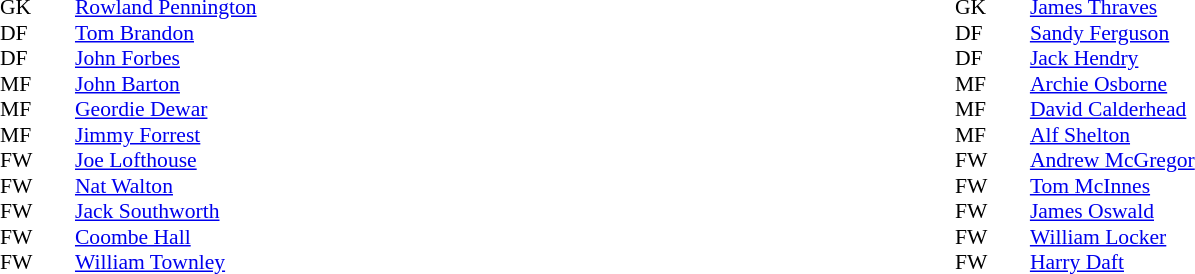<table width="100%">
<tr>
<td valign="top" width="40%"><br><table style="font-size: 90%" cellspacing="0" cellpadding="0" align="center">
<tr>
<td colspan="4"></td>
</tr>
<tr>
<th width=25></th>
<th width=25></th>
</tr>
<tr>
<td>GK</td>
<td></td>
<td> <a href='#'>Rowland Pennington</a></td>
</tr>
<tr>
<td>DF</td>
<td></td>
<td> <a href='#'>Tom Brandon</a></td>
</tr>
<tr>
<td>DF</td>
<td></td>
<td> <a href='#'>John Forbes</a></td>
</tr>
<tr>
<td>MF</td>
<td></td>
<td> <a href='#'>John Barton</a></td>
</tr>
<tr>
<td>MF</td>
<td></td>
<td> <a href='#'>Geordie Dewar</a></td>
</tr>
<tr>
<td>MF</td>
<td></td>
<td> <a href='#'>Jimmy Forrest</a></td>
</tr>
<tr>
<td>FW</td>
<td></td>
<td> <a href='#'>Joe Lofthouse</a></td>
</tr>
<tr>
<td>FW</td>
<td></td>
<td> <a href='#'>Nat Walton</a></td>
</tr>
<tr>
<td>FW</td>
<td></td>
<td> <a href='#'>Jack Southworth</a></td>
</tr>
<tr>
<td>FW</td>
<td></td>
<td> <a href='#'>Coombe Hall</a></td>
</tr>
<tr>
<td>FW</td>
<td></td>
<td> <a href='#'>William Townley</a></td>
</tr>
</table>
</td>
<td valign="top" width="50%"><br><table style="font-size: 90%" cellspacing="0" cellpadding="0" align="center">
<tr>
<td colspan="4"></td>
</tr>
<tr>
<th width=25></th>
<th width=25></th>
</tr>
<tr>
<td>GK</td>
<td></td>
<td> <a href='#'>James Thraves</a></td>
</tr>
<tr>
<td>DF</td>
<td></td>
<td> <a href='#'>Sandy Ferguson</a></td>
</tr>
<tr>
<td>DF</td>
<td></td>
<td> <a href='#'>Jack Hendry</a></td>
</tr>
<tr>
<td>MF</td>
<td></td>
<td> <a href='#'>Archie Osborne</a></td>
</tr>
<tr>
<td>MF</td>
<td></td>
<td> <a href='#'>David Calderhead</a></td>
</tr>
<tr>
<td>MF</td>
<td></td>
<td> <a href='#'>Alf Shelton</a></td>
</tr>
<tr>
<td>FW</td>
<td></td>
<td> <a href='#'>Andrew McGregor</a></td>
</tr>
<tr>
<td>FW</td>
<td></td>
<td> <a href='#'>Tom McInnes</a></td>
</tr>
<tr>
<td>FW</td>
<td></td>
<td> <a href='#'>James Oswald</a></td>
</tr>
<tr>
<td>FW</td>
<td></td>
<td> <a href='#'>William Locker</a></td>
</tr>
<tr>
<td>FW</td>
<td></td>
<td> <a href='#'>Harry Daft</a></td>
</tr>
</table>
</td>
</tr>
</table>
